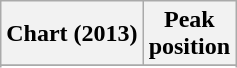<table class="wikitable sortable">
<tr>
<th>Chart (2013)</th>
<th>Peak<br>position</th>
</tr>
<tr>
</tr>
<tr>
</tr>
</table>
